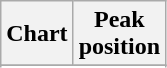<table class="wikitable plainrowheaders sortable" style="text-align:center;">
<tr>
<th scope="col">Chart</th>
<th scope="col">Peak <br> position</th>
</tr>
<tr>
</tr>
<tr>
</tr>
</table>
